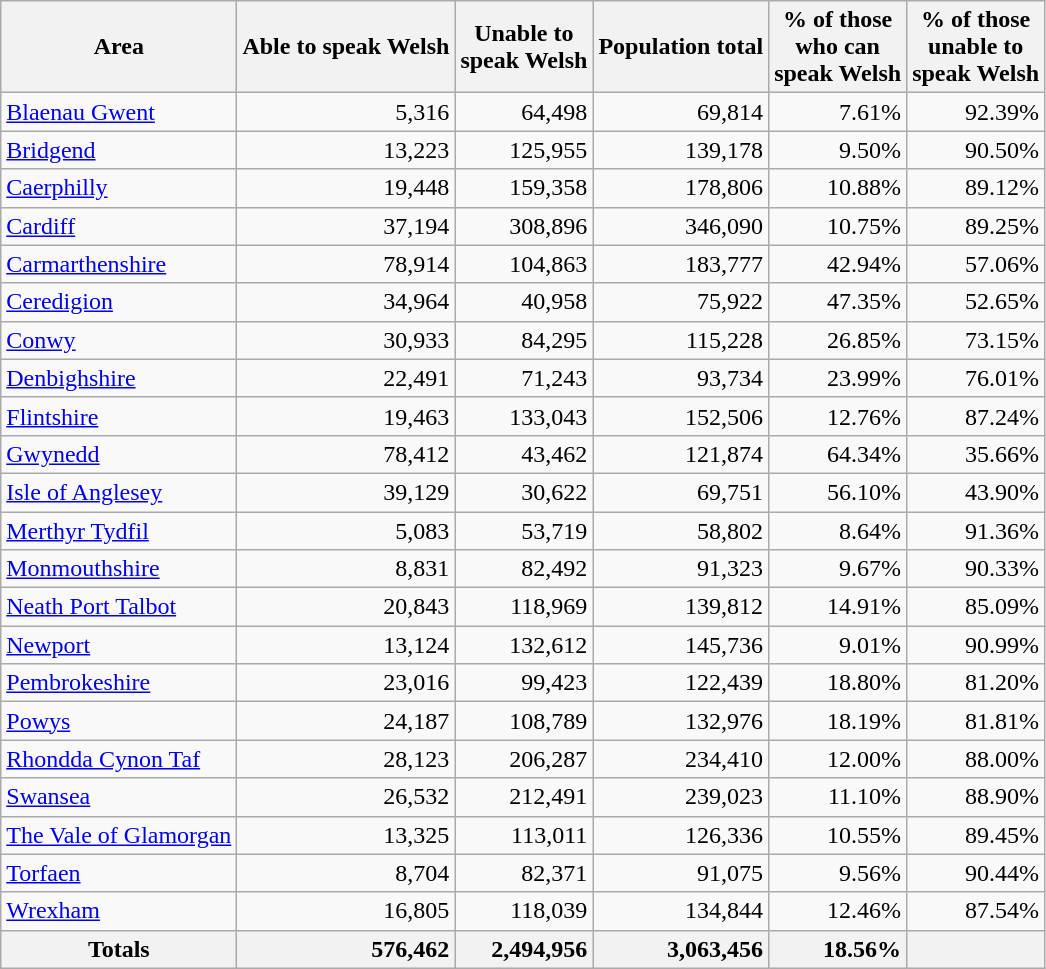<table class="wikitable sortable static-row-numbers sticky-header-multi" style=text-align:right>
<tr>
<th>Area</th>
<th>Able to speak Welsh</th>
<th>Unable to<br>speak Welsh</th>
<th>Population total</th>
<th>% of those<br>who can<br>speak Welsh</th>
<th>% of those<br>unable to<br>speak Welsh</th>
</tr>
<tr>
<td style=text-align:left><a href='#'>Blaenau Gwent</a></td>
<td>5,316</td>
<td>64,498</td>
<td>69,814</td>
<td>7.61%</td>
<td>92.39%</td>
</tr>
<tr>
<td style=text-align:left><a href='#'>Bridgend</a></td>
<td>13,223</td>
<td>125,955</td>
<td>139,178</td>
<td>9.50%</td>
<td>90.50%</td>
</tr>
<tr>
<td style=text-align:left><a href='#'>Caerphilly</a></td>
<td>19,448</td>
<td>159,358</td>
<td>178,806</td>
<td>10.88%</td>
<td>89.12%</td>
</tr>
<tr>
<td style=text-align:left><a href='#'>Cardiff</a></td>
<td>37,194</td>
<td>308,896</td>
<td>346,090</td>
<td>10.75%</td>
<td>89.25%</td>
</tr>
<tr>
<td style=text-align:left><a href='#'>Carmarthenshire</a></td>
<td>78,914</td>
<td>104,863</td>
<td>183,777</td>
<td>42.94%</td>
<td>57.06%</td>
</tr>
<tr>
<td style=text-align:left><a href='#'>Ceredigion</a></td>
<td>34,964</td>
<td>40,958</td>
<td>75,922</td>
<td>47.35%</td>
<td>52.65%</td>
</tr>
<tr>
<td style=text-align:left><a href='#'>Conwy</a></td>
<td>30,933</td>
<td>84,295</td>
<td>115,228</td>
<td>26.85%</td>
<td>73.15%</td>
</tr>
<tr>
<td style=text-align:left><a href='#'>Denbighshire</a></td>
<td>22,491</td>
<td>71,243</td>
<td>93,734</td>
<td>23.99%</td>
<td>76.01%</td>
</tr>
<tr>
<td style=text-align:left><a href='#'>Flintshire</a></td>
<td>19,463</td>
<td>133,043</td>
<td>152,506</td>
<td>12.76%</td>
<td>87.24%</td>
</tr>
<tr>
<td style=text-align:left><a href='#'>Gwynedd</a></td>
<td>78,412</td>
<td>43,462</td>
<td>121,874</td>
<td>64.34%</td>
<td>35.66%</td>
</tr>
<tr>
<td style=text-align:left><a href='#'>Isle of Anglesey</a></td>
<td>39,129</td>
<td>30,622</td>
<td>69,751</td>
<td>56.10%</td>
<td>43.90%</td>
</tr>
<tr>
<td style=text-align:left><a href='#'>Merthyr Tydfil</a></td>
<td>5,083</td>
<td>53,719</td>
<td>58,802</td>
<td>8.64%</td>
<td>91.36%</td>
</tr>
<tr>
<td style=text-align:left><a href='#'>Monmouthshire</a></td>
<td>8,831</td>
<td>82,492</td>
<td>91,323</td>
<td>9.67%</td>
<td>90.33%</td>
</tr>
<tr>
<td style=text-align:left><a href='#'>Neath Port Talbot</a></td>
<td>20,843</td>
<td>118,969</td>
<td>139,812</td>
<td>14.91%</td>
<td>85.09%</td>
</tr>
<tr>
<td style=text-align:left><a href='#'>Newport</a></td>
<td>13,124</td>
<td>132,612</td>
<td>145,736</td>
<td>9.01%</td>
<td>90.99%</td>
</tr>
<tr>
<td style=text-align:left><a href='#'>Pembrokeshire</a></td>
<td>23,016</td>
<td>99,423</td>
<td>122,439</td>
<td>18.80%</td>
<td>81.20%</td>
</tr>
<tr>
<td style=text-align:left><a href='#'>Powys</a></td>
<td>24,187</td>
<td>108,789</td>
<td>132,976</td>
<td>18.19%</td>
<td>81.81%</td>
</tr>
<tr>
<td style=text-align:left><a href='#'>Rhondda Cynon Taf</a></td>
<td>28,123</td>
<td>206,287</td>
<td>234,410</td>
<td>12.00%</td>
<td>88.00%</td>
</tr>
<tr>
<td style=text-align:left><a href='#'>Swansea</a></td>
<td>26,532</td>
<td>212,491</td>
<td>239,023</td>
<td>11.10%</td>
<td>88.90%</td>
</tr>
<tr>
<td style=text-align:left><a href='#'>The Vale of Glamorgan</a></td>
<td>13,325</td>
<td>113,011</td>
<td>126,336</td>
<td>10.55%</td>
<td>89.45%</td>
</tr>
<tr>
<td style=text-align:left><a href='#'>Torfaen</a></td>
<td>8,704</td>
<td>82,371</td>
<td>91,075</td>
<td>9.56%</td>
<td>90.44%</td>
</tr>
<tr>
<td style=text-align:left><a href='#'>Wrexham</a></td>
<td>16,805</td>
<td>118,039</td>
<td>134,844</td>
<td>12.46%</td>
<td>87.54%</td>
</tr>
<tr>
<th>Totals</th>
<th style="text-align:right">576,462</th>
<th style="text-align:right">2,494,956</th>
<th style="text-align:right">3,063,456</th>
<th style="text-align:right">18.56%</th>
<th></th>
</tr>
</table>
